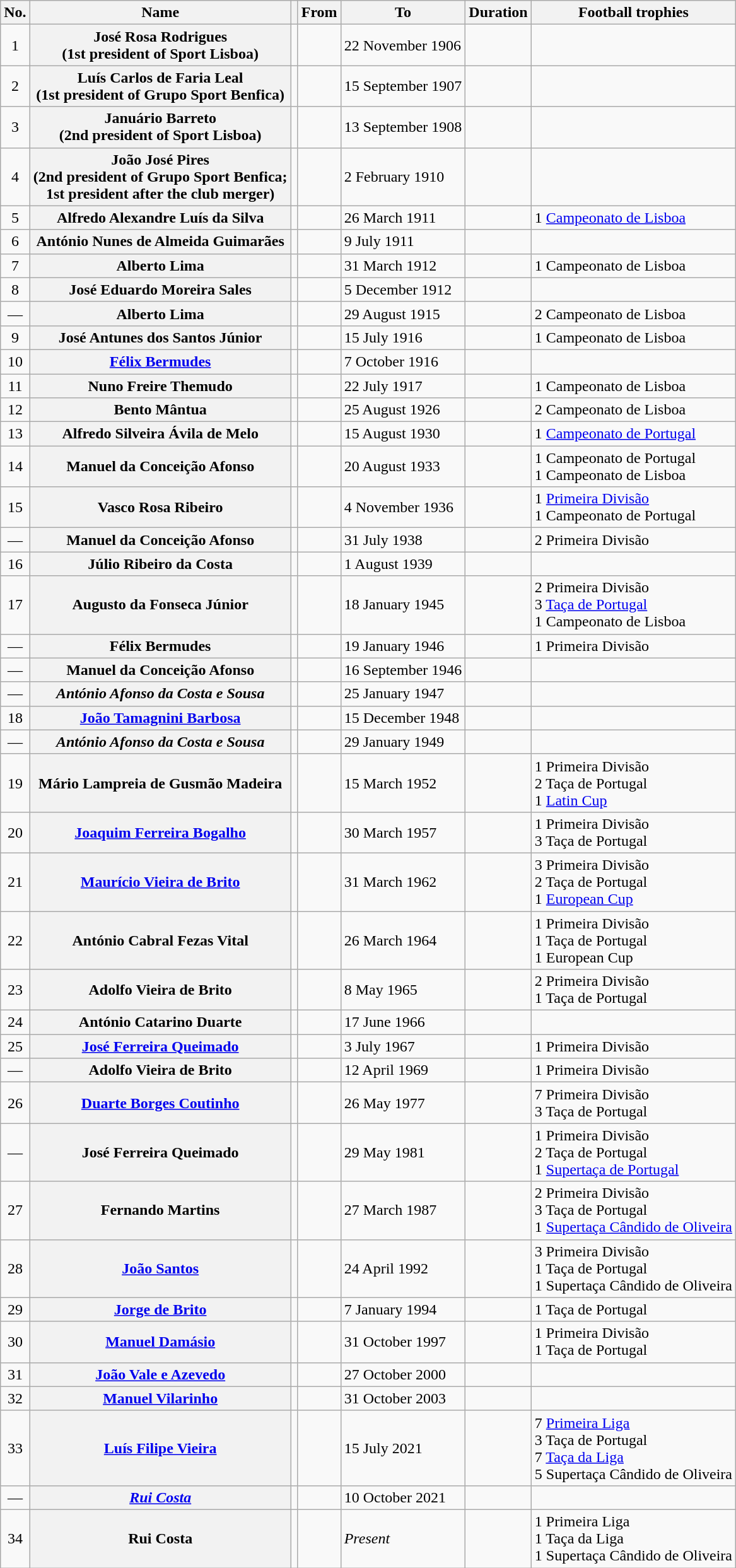<table class="wikitable sortable plainrowheaders">
<tr>
<th scope="col">No.</th>
<th scope="col">Name</th>
<th scope="col"></th>
<th scope="col">From</th>
<th scope="col">To</th>
<th scope="col">Duration</th>
<th scope="col" class="unsortable">Football trophies</th>
</tr>
<tr>
<td align="center">1</td>
<th scope="row">José Rosa Rodrigues<br>(1st president of Sport Lisboa)</th>
<td></td>
<td></td>
<td>22 November 1906</td>
<td></td>
<td></td>
</tr>
<tr>
<td align="center">2</td>
<th scope="row">Luís Carlos de Faria Leal<br>(1st president of Grupo Sport Benfica)</th>
<td></td>
<td></td>
<td>15 September 1907</td>
<td></td>
<td></td>
</tr>
<tr>
<td align="center">3</td>
<th scope="row">Januário Barreto<br>(2nd president of Sport Lisboa)</th>
<td></td>
<td></td>
<td>13 September 1908</td>
<td></td>
<td></td>
</tr>
<tr>
<td align="center">4</td>
<th scope="row">João José Pires<br>(2nd president of Grupo Sport Benfica;<br>1st president after the club merger)</th>
<td></td>
<td></td>
<td>2 February 1910</td>
<td></td>
<td></td>
</tr>
<tr>
<td align="center">5</td>
<th scope="row">Alfredo Alexandre Luís da Silva</th>
<td></td>
<td></td>
<td>26 March 1911</td>
<td></td>
<td>1 <a href='#'>Campeonato de Lisboa</a></td>
</tr>
<tr>
<td align="center">6</td>
<th scope="row">António Nunes de Almeida Guimarães</th>
<td></td>
<td></td>
<td>9 July 1911</td>
<td></td>
<td></td>
</tr>
<tr>
<td align="center">7</td>
<th scope="row">Alberto Lima</th>
<td></td>
<td></td>
<td>31 March 1912</td>
<td></td>
<td>1 Campeonato de Lisboa</td>
</tr>
<tr>
<td align="center">8</td>
<th scope="row">José Eduardo Moreira Sales</th>
<td></td>
<td></td>
<td>5 December 1912</td>
<td></td>
<td></td>
</tr>
<tr>
<td align="center">—</td>
<th scope="row">Alberto Lima</th>
<td></td>
<td></td>
<td>29 August 1915</td>
<td></td>
<td>2 Campeonato de Lisboa</td>
</tr>
<tr>
<td align="center">9</td>
<th scope="row">José Antunes dos Santos Júnior</th>
<td></td>
<td></td>
<td>15 July 1916</td>
<td></td>
<td>1 Campeonato de Lisboa</td>
</tr>
<tr>
<td align="center">10</td>
<th scope="row"><a href='#'>Félix Bermudes</a></th>
<td></td>
<td></td>
<td>7 October 1916</td>
<td></td>
<td></td>
</tr>
<tr>
<td align="center">11</td>
<th scope="row">Nuno Freire Themudo</th>
<td></td>
<td></td>
<td>22 July 1917</td>
<td></td>
<td>1 Campeonato de Lisboa</td>
</tr>
<tr>
<td align="center">12</td>
<th scope="row">Bento Mântua</th>
<td></td>
<td></td>
<td>25 August 1926</td>
<td></td>
<td>2 Campeonato de Lisboa</td>
</tr>
<tr>
<td align="center">13</td>
<th scope="row">Alfredo Silveira Ávila de Melo</th>
<td></td>
<td></td>
<td>15 August 1930</td>
<td></td>
<td>1 <a href='#'>Campeonato de Portugal</a></td>
</tr>
<tr>
<td align="center">14</td>
<th scope="row">Manuel da Conceição Afonso</th>
<td></td>
<td></td>
<td>20 August 1933</td>
<td></td>
<td>1 Campeonato de Portugal<br>1 Campeonato de Lisboa</td>
</tr>
<tr>
<td align="center">15</td>
<th scope="row">Vasco Rosa Ribeiro</th>
<td></td>
<td></td>
<td>4 November 1936</td>
<td></td>
<td>1 <a href='#'>Primeira Divisão</a><br>1 Campeonato de Portugal</td>
</tr>
<tr>
<td align="center">—</td>
<th scope="row">Manuel da Conceição Afonso</th>
<td></td>
<td></td>
<td>31 July 1938</td>
<td></td>
<td>2 Primeira Divisão</td>
</tr>
<tr>
<td align="center">16</td>
<th scope="row">Júlio Ribeiro da Costa</th>
<td></td>
<td></td>
<td>1 August 1939</td>
<td></td>
<td></td>
</tr>
<tr>
<td align="center">17</td>
<th scope="row">Augusto da Fonseca Júnior</th>
<td></td>
<td></td>
<td>18 January 1945</td>
<td></td>
<td>2 Primeira Divisão<br>3 <a href='#'>Taça de Portugal</a><br>1 Campeonato de Lisboa</td>
</tr>
<tr>
<td align="center">—</td>
<th scope="row">Félix Bermudes</th>
<td></td>
<td></td>
<td>19 January 1946</td>
<td></td>
<td>1 Primeira Divisão</td>
</tr>
<tr>
<td align="center">—</td>
<th scope="row">Manuel da Conceição Afonso</th>
<td></td>
<td></td>
<td>16 September 1946</td>
<td></td>
<td></td>
</tr>
<tr>
<td align="center">—</td>
<th scope="row"><em>António Afonso da Costa e Sousa</em></th>
<td></td>
<td></td>
<td>25 January 1947</td>
<td></td>
<td></td>
</tr>
<tr>
<td align="center">18</td>
<th scope="row"><a href='#'>João Tamagnini Barbosa</a></th>
<td></td>
<td></td>
<td>15 December 1948</td>
<td></td>
<td></td>
</tr>
<tr>
<td align="center">—</td>
<th scope="row"><em>António Afonso da Costa e Sousa</em></th>
<td></td>
<td></td>
<td>29 January 1949</td>
<td></td>
<td></td>
</tr>
<tr>
<td align="center">19</td>
<th scope="row">Mário Lampreia de Gusmão Madeira</th>
<td></td>
<td></td>
<td>15 March 1952</td>
<td></td>
<td>1 Primeira Divisão<br>2 Taça de Portugal<br>1 <a href='#'>Latin Cup</a></td>
</tr>
<tr>
<td align="center">20</td>
<th scope="row"><a href='#'>Joaquim Ferreira Bogalho</a></th>
<td></td>
<td></td>
<td>30 March 1957</td>
<td></td>
<td>1 Primeira Divisão<br>3 Taça de Portugal</td>
</tr>
<tr>
<td align="center">21</td>
<th scope="row"><a href='#'>Maurício Vieira de Brito</a></th>
<td></td>
<td></td>
<td>31 March 1962</td>
<td></td>
<td>3 Primeira Divisão<br>2 Taça de Portugal<br>1 <a href='#'>European Cup</a></td>
</tr>
<tr>
<td align="center">22</td>
<th scope="row">António Cabral Fezas Vital</th>
<td></td>
<td></td>
<td>26 March 1964</td>
<td></td>
<td>1 Primeira Divisão<br>1 Taça de Portugal<br>1 European Cup</td>
</tr>
<tr>
<td align="center">23</td>
<th scope="row">Adolfo Vieira de Brito</th>
<td></td>
<td></td>
<td>8 May 1965</td>
<td></td>
<td>2 Primeira Divisão<br>1 Taça de Portugal</td>
</tr>
<tr>
<td align="center">24</td>
<th scope="row">António Catarino Duarte</th>
<td></td>
<td></td>
<td>17 June 1966</td>
<td></td>
<td></td>
</tr>
<tr>
<td align="center">25</td>
<th scope="row"><a href='#'>José Ferreira Queimado</a></th>
<td></td>
<td></td>
<td>3 July 1967</td>
<td></td>
<td>1 Primeira Divisão</td>
</tr>
<tr>
<td align="center">—</td>
<th scope="row">Adolfo Vieira de Brito</th>
<td></td>
<td></td>
<td>12 April 1969</td>
<td></td>
<td>1 Primeira Divisão</td>
</tr>
<tr>
<td align="center">26</td>
<th scope="row"><a href='#'>Duarte Borges Coutinho</a></th>
<td></td>
<td></td>
<td>26 May 1977</td>
<td></td>
<td>7 Primeira Divisão<br>3 Taça de Portugal</td>
</tr>
<tr>
<td align="center">—</td>
<th scope="row">José Ferreira Queimado</th>
<td></td>
<td></td>
<td>29 May 1981</td>
<td></td>
<td>1 Primeira Divisão<br>2 Taça de Portugal<br>1 <a href='#'>Supertaça de Portugal</a></td>
</tr>
<tr>
<td align="center">27</td>
<th scope="row">Fernando Martins</th>
<td></td>
<td></td>
<td>27 March 1987</td>
<td></td>
<td>2 Primeira Divisão<br>3 Taça de Portugal<br>1 <a href='#'>Supertaça Cândido de Oliveira</a></td>
</tr>
<tr>
<td align="center">28</td>
<th scope="row"><a href='#'>João Santos</a></th>
<td></td>
<td></td>
<td>24 April 1992</td>
<td></td>
<td>3 Primeira Divisão<br>1 Taça de Portugal<br>1 Supertaça Cândido de Oliveira</td>
</tr>
<tr>
<td align="center">29</td>
<th scope="row"><a href='#'>Jorge de Brito</a></th>
<td></td>
<td></td>
<td>7 January 1994</td>
<td></td>
<td>1 Taça de Portugal</td>
</tr>
<tr>
<td align="center">30</td>
<th scope="row"><a href='#'>Manuel Damásio</a></th>
<td></td>
<td></td>
<td>31 October 1997</td>
<td></td>
<td>1 Primeira Divisão<br>1 Taça de Portugal</td>
</tr>
<tr>
<td align="center">31</td>
<th scope="row"><a href='#'>João Vale e Azevedo</a></th>
<td></td>
<td></td>
<td>27 October 2000</td>
<td></td>
<td></td>
</tr>
<tr>
<td align="center">32</td>
<th scope="row"><a href='#'>Manuel Vilarinho</a></th>
<td></td>
<td></td>
<td>31 October 2003</td>
<td></td>
<td></td>
</tr>
<tr>
<td align="center">33</td>
<th scope="row"><a href='#'>Luís Filipe Vieira</a></th>
<td></td>
<td></td>
<td>15 July 2021</td>
<td></td>
<td>7 <a href='#'>Primeira Liga</a><br>3 Taça de Portugal<br>7 <a href='#'>Taça da Liga</a><br>5 Supertaça Cândido de Oliveira</td>
</tr>
<tr>
<td align="center">—</td>
<th scope="row"><em><a href='#'>Rui Costa</a></em></th>
<td></td>
<td></td>
<td>10 October 2021</td>
<td></td>
<td></td>
</tr>
<tr>
<td align="center">34</td>
<th scope="row">Rui Costa</th>
<td></td>
<td></td>
<td><em>Present</em></td>
<td></td>
<td>1 Primeira Liga<br>1 Taça da Liga<br>1 Supertaça Cândido de Oliveira</td>
</tr>
</table>
